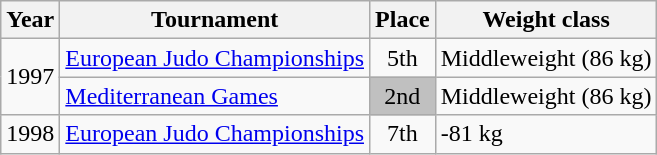<table class=wikitable>
<tr>
<th>Year</th>
<th>Tournament</th>
<th>Place</th>
<th>Weight class</th>
</tr>
<tr>
<td rowspan=2>1997</td>
<td><a href='#'>European Judo Championships</a></td>
<td align="center">5th</td>
<td>Middleweight (86 kg)</td>
</tr>
<tr>
<td><a href='#'>Mediterranean Games</a></td>
<td bgcolor="silver" align="center">2nd</td>
<td>Middleweight (86 kg)</td>
</tr>
<tr>
<td rowspan=3>1998</td>
<td><a href='#'>European Judo Championships</a></td>
<td align="center">7th</td>
<td>-81 kg</td>
</tr>
</table>
